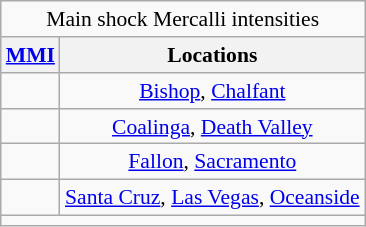<table class="wikitable" style="float: right; text-align: center; font-size:90%;">
<tr>
<td colspan="2" style="text-align: center;">Main shock Mercalli intensities</td>
</tr>
<tr>
<th><a href='#'>MMI</a></th>
<th>Locations</th>
</tr>
<tr>
<td></td>
<td><a href='#'>Bishop</a>, <a href='#'>Chalfant</a></td>
</tr>
<tr>
<td></td>
<td><a href='#'>Coalinga</a>, <a href='#'>Death Valley</a></td>
</tr>
<tr>
<td></td>
<td><a href='#'>Fallon</a>, <a href='#'>Sacramento</a></td>
</tr>
<tr>
<td></td>
<td><a href='#'>Santa Cruz</a>, <a href='#'>Las Vegas</a>, <a href='#'>Oceanside</a></td>
</tr>
<tr>
<td colspan="3" style="text-align: center;"><small></small></td>
</tr>
</table>
